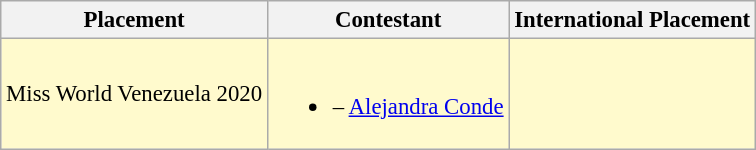<table class="wikitable sortable" style="font-size: 95%;">
<tr>
<th>Placement</th>
<th>Contestant</th>
<th>International Placement</th>
</tr>
<tr style="background-color:#FFFACD;">
<td>Miss World Venezuela 2020</td>
<td><br><ul><li> – <a href='#'>Alejandra Conde</a></li></ul></td>
<td></td>
</tr>
</table>
